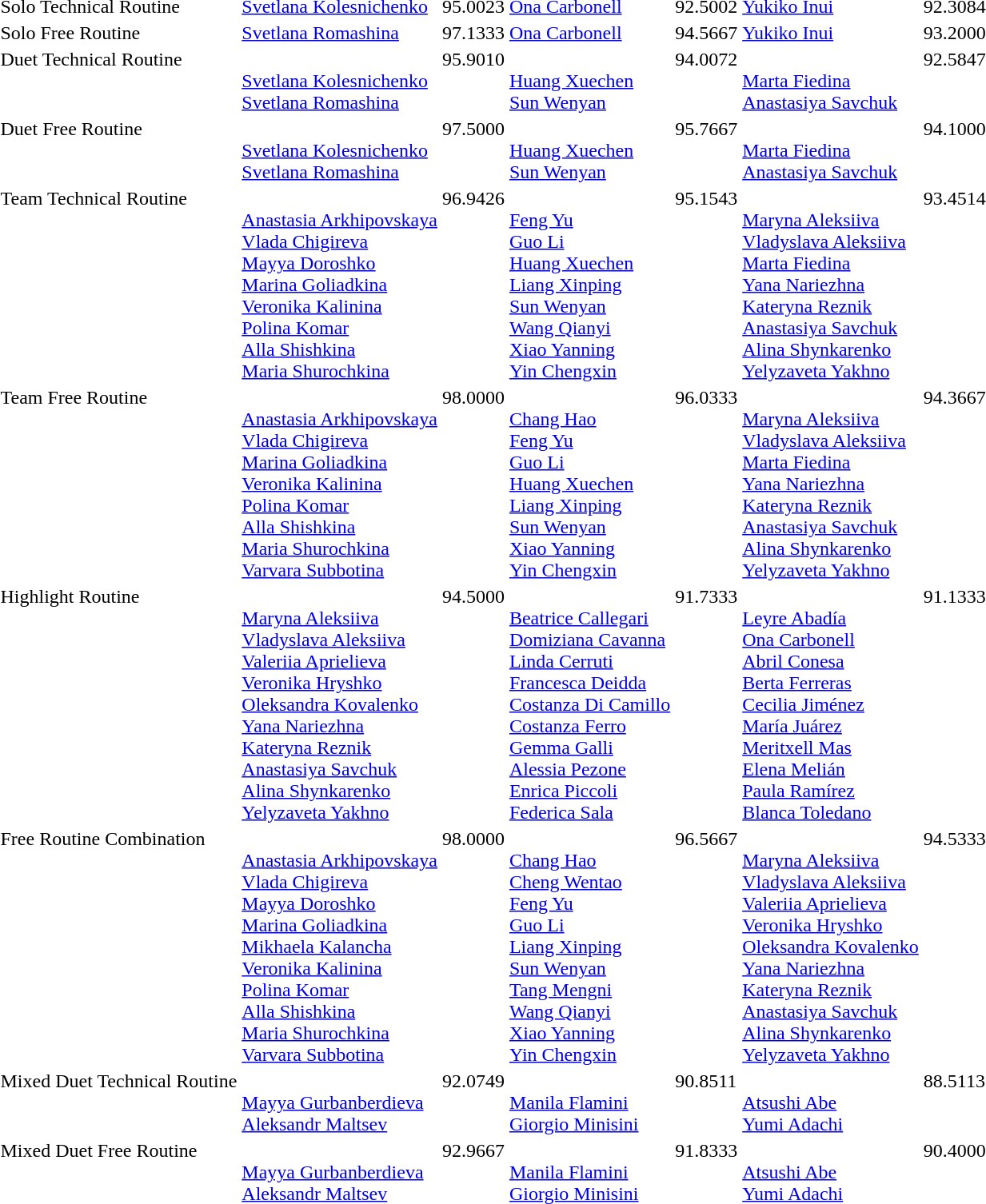<table>
<tr valign="top">
<td>Solo Technical Routine<br></td>
<td><a href='#'>Svetlana Kolesnichenko</a><br></td>
<td>95.0023</td>
<td><a href='#'>Ona Carbonell</a><br></td>
<td>92.5002</td>
<td><a href='#'>Yukiko Inui</a><br></td>
<td>92.3084</td>
</tr>
<tr valign="top">
<td>Solo Free Routine<br></td>
<td><a href='#'>Svetlana Romashina</a><br></td>
<td>97.1333</td>
<td><a href='#'>Ona Carbonell</a><br></td>
<td>94.5667</td>
<td><a href='#'>Yukiko Inui</a><br></td>
<td>93.2000</td>
</tr>
<tr valign="top">
<td>Duet Technical Routine<br></td>
<td><br><a href='#'>Svetlana Kolesnichenko</a><br><a href='#'>Svetlana Romashina</a></td>
<td>95.9010</td>
<td><br><a href='#'>Huang Xuechen</a><br><a href='#'>Sun Wenyan</a></td>
<td>94.0072</td>
<td><br><a href='#'>Marta Fiedina</a><br><a href='#'>Anastasiya Savchuk</a></td>
<td>92.5847</td>
</tr>
<tr valign="top">
<td>Duet Free Routine<br></td>
<td><br><a href='#'>Svetlana Kolesnichenko</a><br><a href='#'>Svetlana Romashina</a></td>
<td>97.5000</td>
<td><br><a href='#'>Huang Xuechen</a><br><a href='#'>Sun Wenyan</a></td>
<td>95.7667</td>
<td><br><a href='#'>Marta Fiedina</a><br><a href='#'>Anastasiya Savchuk</a></td>
<td>94.1000</td>
</tr>
<tr valign="top">
<td>Team Technical Routine<br></td>
<td><br><a href='#'>Anastasia Arkhipovskaya</a><br><a href='#'>Vlada Chigireva</a><br><a href='#'>Mayya Doroshko</a><br><a href='#'>Marina Goliadkina</a><br><a href='#'>Veronika Kalinina</a><br><a href='#'>Polina Komar</a><br><a href='#'>Alla Shishkina</a><br><a href='#'>Maria Shurochkina</a></td>
<td>96.9426</td>
<td><br><a href='#'>Feng Yu</a><br><a href='#'>Guo Li</a><br><a href='#'>Huang Xuechen</a><br><a href='#'>Liang Xinping</a><br><a href='#'>Sun Wenyan</a><br><a href='#'>Wang Qianyi</a><br><a href='#'>Xiao Yanning</a><br><a href='#'>Yin Chengxin</a></td>
<td>95.1543</td>
<td><br><a href='#'>Maryna Aleksiiva</a><br><a href='#'>Vladyslava Aleksiiva</a><br><a href='#'>Marta Fiedina</a><br><a href='#'>Yana Nariezhna</a><br><a href='#'>Kateryna Reznik</a><br><a href='#'>Anastasiya Savchuk</a><br><a href='#'>Alina Shynkarenko</a><br><a href='#'>Yelyzaveta Yakhno</a></td>
<td>93.4514</td>
</tr>
<tr valign="top">
<td>Team Free Routine<br></td>
<td><br><a href='#'>Anastasia Arkhipovskaya</a><br><a href='#'>Vlada Chigireva</a><br><a href='#'>Marina Goliadkina</a><br><a href='#'>Veronika Kalinina</a><br><a href='#'>Polina Komar</a><br><a href='#'>Alla Shishkina</a><br><a href='#'>Maria Shurochkina</a><br><a href='#'>Varvara Subbotina</a></td>
<td>98.0000</td>
<td><br><a href='#'>Chang Hao</a><br><a href='#'>Feng Yu</a><br><a href='#'>Guo Li</a><br><a href='#'>Huang Xuechen</a><br><a href='#'>Liang Xinping</a><br><a href='#'>Sun Wenyan</a><br><a href='#'>Xiao Yanning</a><br><a href='#'>Yin Chengxin</a></td>
<td>96.0333</td>
<td><br><a href='#'>Maryna Aleksiiva</a><br><a href='#'>Vladyslava Aleksiiva</a><br><a href='#'>Marta Fiedina</a><br><a href='#'>Yana Nariezhna</a><br><a href='#'>Kateryna Reznik</a><br><a href='#'>Anastasiya Savchuk</a><br><a href='#'>Alina Shynkarenko</a><br><a href='#'>Yelyzaveta Yakhno</a></td>
<td>94.3667</td>
</tr>
<tr valign="top">
<td>Highlight Routine<br></td>
<td><br><a href='#'>Maryna Aleksiiva</a><br><a href='#'>Vladyslava Aleksiiva</a><br><a href='#'>Valeriia Aprielieva</a><br><a href='#'>Veronika Hryshko</a><br><a href='#'>Oleksandra Kovalenko</a><br><a href='#'>Yana Nariezhna</a><br><a href='#'>Kateryna Reznik</a><br><a href='#'>Anastasiya Savchuk</a><br><a href='#'>Alina Shynkarenko</a><br><a href='#'>Yelyzaveta Yakhno</a></td>
<td>94.5000</td>
<td><br><a href='#'>Beatrice Callegari</a><br><a href='#'>Domiziana Cavanna</a><br><a href='#'>Linda Cerruti</a><br><a href='#'>Francesca Deidda</a><br><a href='#'>Costanza Di Camillo</a><br><a href='#'>Costanza Ferro</a><br><a href='#'>Gemma Galli</a><br><a href='#'>Alessia Pezone</a><br><a href='#'>Enrica Piccoli</a><br><a href='#'>Federica Sala</a></td>
<td>91.7333</td>
<td><br><a href='#'>Leyre Abadía</a><br><a href='#'>Ona Carbonell</a><br><a href='#'>Abril Conesa</a><br><a href='#'>Berta Ferreras</a><br><a href='#'>Cecilia Jiménez</a><br><a href='#'>María Juárez</a><br><a href='#'>Meritxell Mas</a><br><a href='#'>Elena Melián</a><br><a href='#'>Paula Ramírez</a><br><a href='#'>Blanca Toledano</a></td>
<td>91.1333</td>
</tr>
<tr valign="top">
<td>Free Routine Combination<br></td>
<td><br><a href='#'>Anastasia Arkhipovskaya</a><br><a href='#'>Vlada Chigireva</a><br><a href='#'>Mayya Doroshko</a><br><a href='#'>Marina Goliadkina</a><br><a href='#'>Mikhaela Kalancha</a><br><a href='#'>Veronika Kalinina</a><br><a href='#'>Polina Komar</a><br><a href='#'>Alla Shishkina</a><br><a href='#'>Maria Shurochkina</a><br><a href='#'>Varvara Subbotina</a></td>
<td>98.0000</td>
<td><br><a href='#'>Chang Hao</a><br><a href='#'>Cheng Wentao</a><br><a href='#'>Feng Yu</a><br><a href='#'>Guo Li</a><br><a href='#'>Liang Xinping</a><br><a href='#'>Sun Wenyan</a><br><a href='#'>Tang Mengni</a><br><a href='#'>Wang Qianyi</a><br><a href='#'>Xiao Yanning</a><br><a href='#'>Yin Chengxin</a></td>
<td>96.5667</td>
<td><br><a href='#'>Maryna Aleksiiva</a><br><a href='#'>Vladyslava Aleksiiva</a><br><a href='#'>Valeriia Aprielieva</a><br><a href='#'>Veronika Hryshko</a><br><a href='#'>Oleksandra Kovalenko</a><br><a href='#'>Yana Nariezhna</a><br><a href='#'>Kateryna Reznik</a><br><a href='#'>Anastasiya Savchuk</a><br><a href='#'>Alina Shynkarenko</a><br><a href='#'>Yelyzaveta Yakhno</a></td>
<td>94.5333</td>
</tr>
<tr valign="top">
<td>Mixed Duet Technical Routine<br></td>
<td><br><a href='#'>Mayya Gurbanberdieva</a><br><a href='#'>Aleksandr Maltsev</a></td>
<td>92.0749</td>
<td><br><a href='#'>Manila Flamini</a><br><a href='#'>Giorgio Minisini</a></td>
<td>90.8511</td>
<td><br><a href='#'>Atsushi Abe</a><br><a href='#'>Yumi Adachi</a></td>
<td>88.5113</td>
</tr>
<tr valign="top">
<td>Mixed Duet Free Routine<br></td>
<td><br><a href='#'>Mayya Gurbanberdieva</a><br><a href='#'>Aleksandr Maltsev</a></td>
<td>92.9667</td>
<td><br><a href='#'>Manila Flamini</a><br><a href='#'>Giorgio Minisini</a></td>
<td>91.8333</td>
<td><br><a href='#'>Atsushi Abe</a><br><a href='#'>Yumi Adachi</a></td>
<td>90.4000</td>
</tr>
</table>
